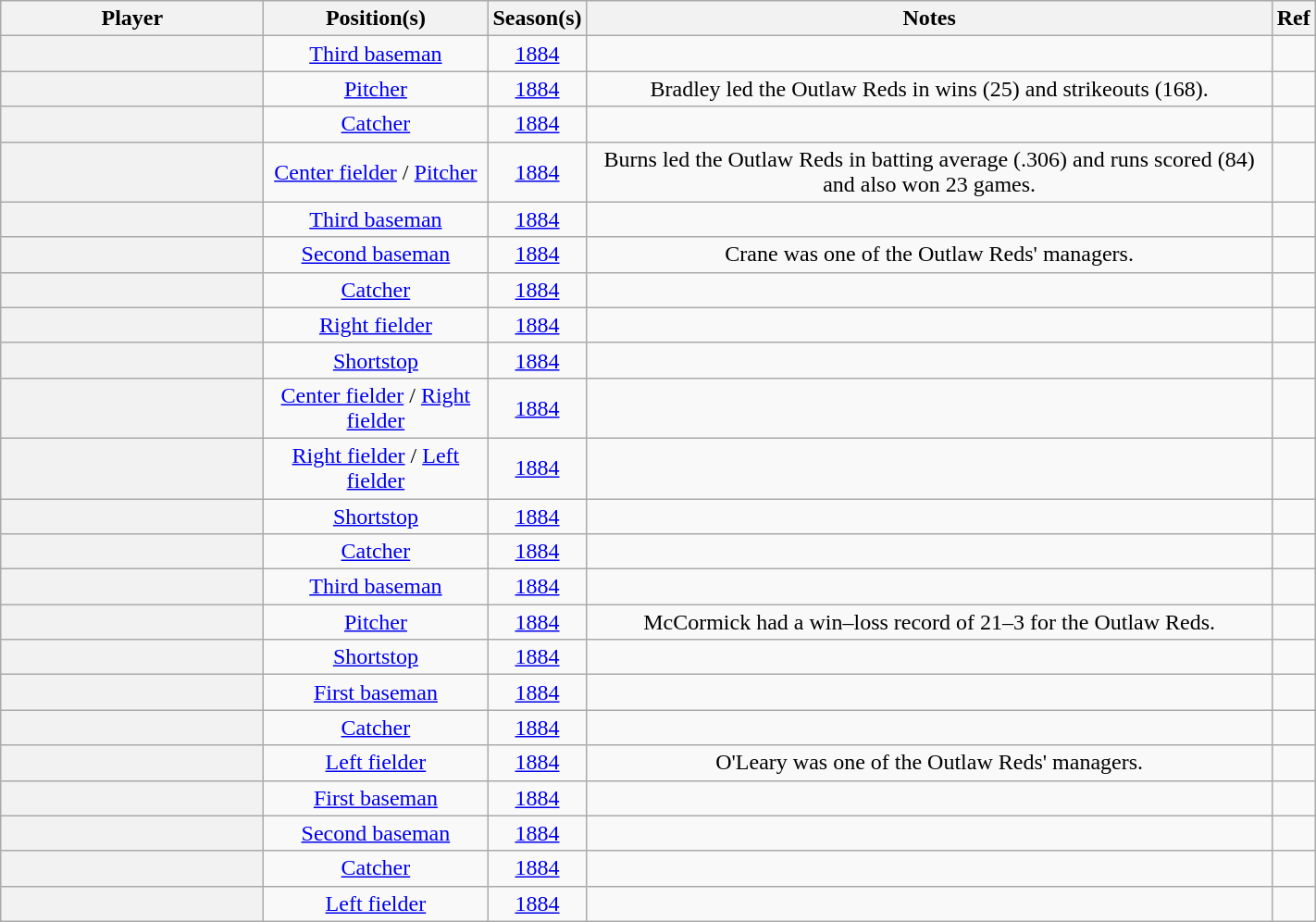<table class="wikitable sortable plainrowheaders" width="75%" style="text-align:center">
<tr>
<th scope="col" width="20%">Player</th>
<th scope="col">Position(s)</th>
<th scope="col">Season(s)</th>
<th scope="col" class="unsortable">Notes</th>
<th scope="col" class="unsortable" width="3%">Ref</th>
</tr>
<tr>
<th scope="row"></th>
<td><a href='#'>Third baseman</a></td>
<td><a href='#'>1884</a></td>
<td></td>
<td align=center></td>
</tr>
<tr>
<th scope="row"></th>
<td><a href='#'>Pitcher</a></td>
<td><a href='#'>1884</a></td>
<td>Bradley led the Outlaw Reds in wins (25) and strikeouts (168).</td>
<td align=center></td>
</tr>
<tr>
<th scope="row"></th>
<td><a href='#'>Catcher</a></td>
<td><a href='#'>1884</a></td>
<td></td>
<td align=center></td>
</tr>
<tr>
<th scope="row"></th>
<td><a href='#'>Center fielder</a> / <a href='#'>Pitcher</a></td>
<td><a href='#'>1884</a></td>
<td>Burns led the Outlaw Reds in batting average (.306) and runs scored (84) and also won 23 games.</td>
<td align=center></td>
</tr>
<tr>
<th scope="row"></th>
<td><a href='#'>Third baseman</a></td>
<td><a href='#'>1884</a></td>
<td></td>
<td align=center></td>
</tr>
<tr>
<th scope="row"></th>
<td><a href='#'>Second baseman</a></td>
<td><a href='#'>1884</a></td>
<td>Crane was one of the Outlaw Reds' managers.</td>
<td align=center></td>
</tr>
<tr>
<th scope="row"></th>
<td><a href='#'>Catcher</a></td>
<td><a href='#'>1884</a></td>
<td></td>
<td align=center></td>
</tr>
<tr>
<th scope="row"></th>
<td><a href='#'>Right fielder</a></td>
<td><a href='#'>1884</a></td>
<td></td>
<td align=center></td>
</tr>
<tr>
<th scope="row"></th>
<td><a href='#'>Shortstop</a></td>
<td><a href='#'>1884</a></td>
<td></td>
<td align=center></td>
</tr>
<tr>
<th scope="row"></th>
<td><a href='#'>Center fielder</a> / <a href='#'>Right fielder</a></td>
<td><a href='#'>1884</a></td>
<td></td>
<td align=center></td>
</tr>
<tr>
<th scope="row"></th>
<td><a href='#'>Right fielder</a> / <a href='#'>Left fielder</a></td>
<td><a href='#'>1884</a></td>
<td></td>
<td align=center></td>
</tr>
<tr>
<th scope="row"></th>
<td><a href='#'>Shortstop</a></td>
<td><a href='#'>1884</a></td>
<td></td>
<td align=center></td>
</tr>
<tr>
<th scope="row"></th>
<td><a href='#'>Catcher</a></td>
<td><a href='#'>1884</a></td>
<td></td>
<td align=center></td>
</tr>
<tr>
<th scope="row"></th>
<td><a href='#'>Third baseman</a></td>
<td><a href='#'>1884</a></td>
<td></td>
<td align=center></td>
</tr>
<tr>
<th scope="row"></th>
<td><a href='#'>Pitcher</a></td>
<td><a href='#'>1884</a></td>
<td>McCormick had a win–loss record of 21–3 for the Outlaw Reds.</td>
<td align=center></td>
</tr>
<tr>
<th scope="row"></th>
<td><a href='#'>Shortstop</a></td>
<td><a href='#'>1884</a></td>
<td></td>
<td align=center></td>
</tr>
<tr>
<th scope="row"></th>
<td><a href='#'>First baseman</a></td>
<td><a href='#'>1884</a></td>
<td></td>
<td align=center></td>
</tr>
<tr>
<th scope="row"></th>
<td><a href='#'>Catcher</a></td>
<td><a href='#'>1884</a></td>
<td></td>
<td align=center></td>
</tr>
<tr>
<th scope="row"></th>
<td><a href='#'>Left fielder</a></td>
<td><a href='#'>1884</a></td>
<td>O'Leary was one of the Outlaw Reds' managers.</td>
<td align=center></td>
</tr>
<tr>
<th scope="row"></th>
<td><a href='#'>First baseman</a></td>
<td><a href='#'>1884</a></td>
<td></td>
<td align=center></td>
</tr>
<tr>
<th scope="row"></th>
<td><a href='#'>Second baseman</a></td>
<td><a href='#'>1884</a></td>
<td></td>
<td align=center></td>
</tr>
<tr>
<th scope="row"></th>
<td><a href='#'>Catcher</a></td>
<td><a href='#'>1884</a></td>
<td></td>
<td align=center></td>
</tr>
<tr>
<th scope="row"></th>
<td><a href='#'>Left fielder</a></td>
<td><a href='#'>1884</a></td>
<td></td>
<td align=center></td>
</tr>
</table>
